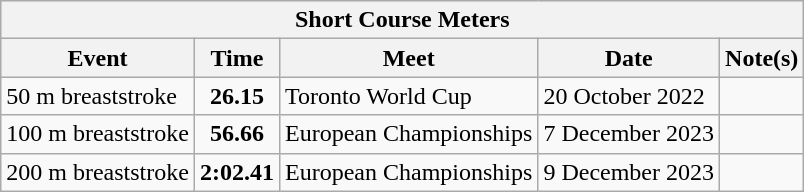<table class="wikitable">
<tr style="background:#eee;">
<th colspan="5">Short Course Meters</th>
</tr>
<tr style="background:#eee;">
<th>Event</th>
<th>Time</th>
<th>Meet</th>
<th>Date</th>
<th>Note(s)</th>
</tr>
<tr>
<td>50 m breaststroke</td>
<td style="text-align:center;"><strong>26.15</strong></td>
<td>Toronto World Cup</td>
<td>20 October 2022</td>
<td></td>
</tr>
<tr>
<td>100 m breaststroke</td>
<td style="text-align:center;"><strong>56.66</strong></td>
<td>European Championships</td>
<td>7 December 2023</td>
<td></td>
</tr>
<tr>
<td>200 m breaststroke</td>
<td style="text-align:center;"><strong>2:02.41</strong></td>
<td>European Championships</td>
<td>9 December 2023</td>
<td></td>
</tr>
</table>
